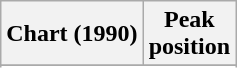<table class="wikitable plainrowheaders sortable">
<tr>
<th scope="col">Chart (1990)</th>
<th scope="col">Peak<br>position</th>
</tr>
<tr>
</tr>
<tr>
</tr>
<tr>
</tr>
</table>
